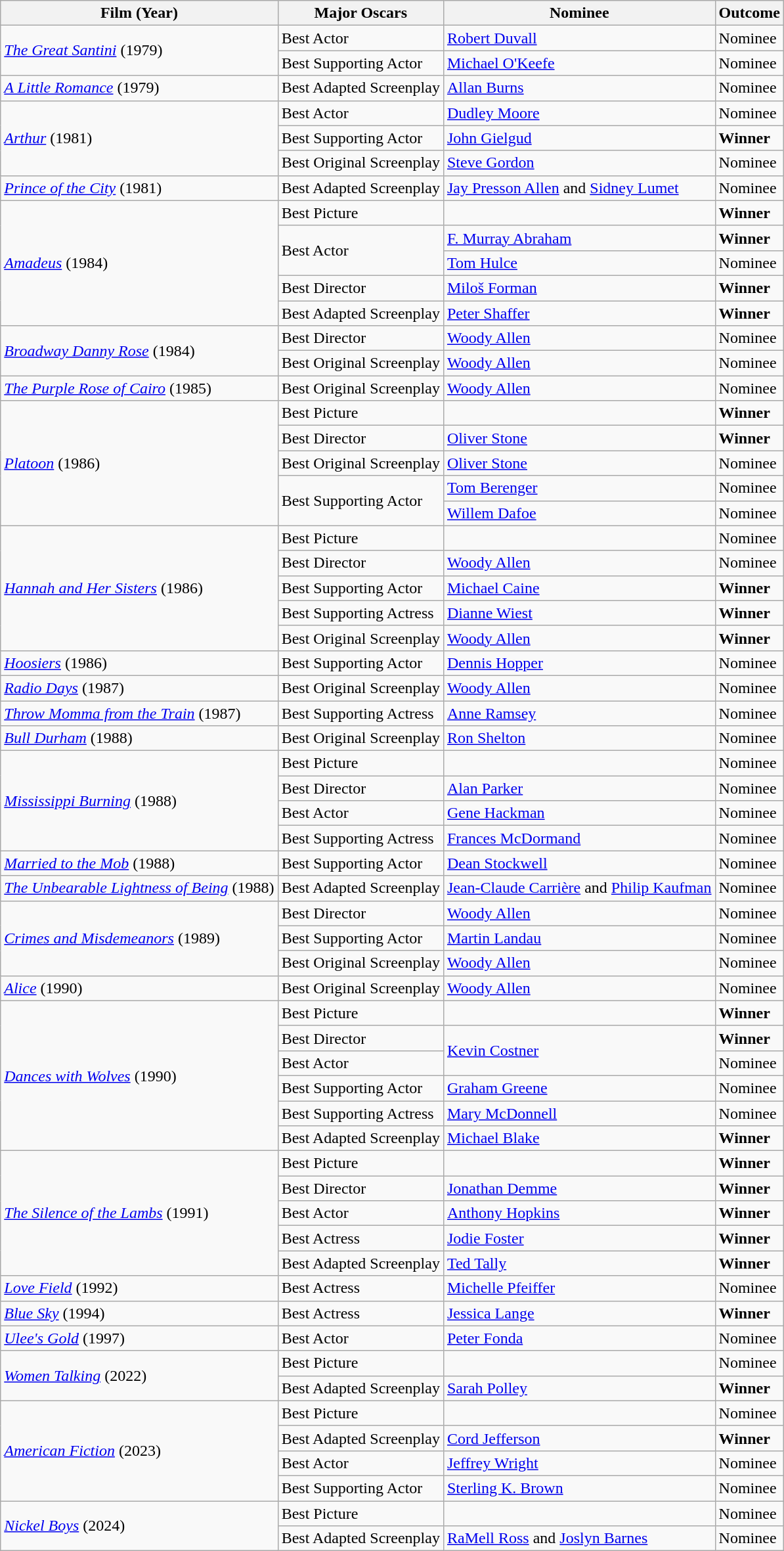<table class="wikitable sortable">
<tr>
<th>Film (Year)</th>
<th>Major Oscars</th>
<th>Nominee</th>
<th>Outcome</th>
</tr>
<tr>
<td rowspan="2"><em><a href='#'>The Great Santini</a></em> (1979)</td>
<td>Best Actor</td>
<td><a href='#'>Robert Duvall</a></td>
<td>Nominee</td>
</tr>
<tr>
<td>Best Supporting Actor</td>
<td><a href='#'>Michael O'Keefe</a></td>
<td>Nominee</td>
</tr>
<tr>
<td><em><a href='#'>A Little Romance</a></em> (1979)</td>
<td>Best Adapted Screenplay</td>
<td><a href='#'>Allan Burns</a></td>
<td>Nominee</td>
</tr>
<tr>
<td rowspan="3"><em><a href='#'>Arthur</a></em> (1981)</td>
<td>Best Actor</td>
<td><a href='#'>Dudley Moore</a></td>
<td>Nominee</td>
</tr>
<tr>
<td>Best Supporting Actor</td>
<td><a href='#'>John Gielgud</a></td>
<td><strong>Winner</strong></td>
</tr>
<tr>
<td>Best Original Screenplay</td>
<td><a href='#'>Steve Gordon</a></td>
<td>Nominee</td>
</tr>
<tr>
<td><em><a href='#'>Prince of the City</a></em> (1981)</td>
<td>Best Adapted Screenplay</td>
<td><a href='#'>Jay Presson Allen</a> and <a href='#'>Sidney Lumet</a></td>
<td>Nominee</td>
</tr>
<tr>
<td rowspan="5"><em><a href='#'>Amadeus</a></em> (1984)</td>
<td>Best Picture</td>
<td></td>
<td><strong>Winner</strong></td>
</tr>
<tr>
<td rowspan="2">Best Actor</td>
<td><a href='#'>F. Murray Abraham</a></td>
<td><strong>Winner</strong></td>
</tr>
<tr>
<td><a href='#'>Tom Hulce</a></td>
<td>Nominee</td>
</tr>
<tr>
<td>Best Director</td>
<td><a href='#'>Miloš Forman</a></td>
<td><strong>Winner</strong></td>
</tr>
<tr>
<td>Best Adapted Screenplay</td>
<td><a href='#'>Peter Shaffer</a></td>
<td><strong>Winner</strong></td>
</tr>
<tr>
<td rowspan="2"><em><a href='#'>Broadway Danny Rose</a></em> (1984)</td>
<td>Best Director</td>
<td><a href='#'>Woody Allen</a></td>
<td>Nominee</td>
</tr>
<tr>
<td>Best Original Screenplay</td>
<td><a href='#'>Woody Allen</a></td>
<td>Nominee</td>
</tr>
<tr>
<td><em><a href='#'>The Purple Rose of Cairo</a></em> (1985)</td>
<td>Best Original Screenplay</td>
<td><a href='#'>Woody Allen</a></td>
<td>Nominee</td>
</tr>
<tr>
<td rowspan="5"><em><a href='#'>Platoon</a></em> (1986)</td>
<td>Best Picture</td>
<td></td>
<td><strong>Winner</strong></td>
</tr>
<tr>
<td>Best Director</td>
<td><a href='#'>Oliver Stone</a></td>
<td><strong>Winner</strong></td>
</tr>
<tr>
<td>Best Original Screenplay</td>
<td><a href='#'>Oliver Stone</a></td>
<td>Nominee</td>
</tr>
<tr>
<td rowspan="2">Best Supporting Actor</td>
<td><a href='#'>Tom Berenger</a></td>
<td>Nominee</td>
</tr>
<tr>
<td><a href='#'>Willem Dafoe</a></td>
<td>Nominee</td>
</tr>
<tr>
<td rowspan="5"><em><a href='#'>Hannah and Her Sisters</a></em> (1986)</td>
<td>Best Picture</td>
<td></td>
<td>Nominee</td>
</tr>
<tr>
<td>Best Director</td>
<td><a href='#'>Woody Allen</a></td>
<td>Nominee</td>
</tr>
<tr>
<td>Best Supporting Actor</td>
<td><a href='#'>Michael Caine</a></td>
<td><strong>Winner</strong></td>
</tr>
<tr>
<td>Best Supporting Actress</td>
<td><a href='#'>Dianne Wiest</a></td>
<td><strong>Winner</strong></td>
</tr>
<tr>
<td>Best Original Screenplay</td>
<td><a href='#'>Woody Allen</a></td>
<td><strong>Winner</strong></td>
</tr>
<tr>
<td><em><a href='#'>Hoosiers</a></em> (1986)</td>
<td>Best Supporting Actor</td>
<td><a href='#'>Dennis Hopper</a></td>
<td>Nominee</td>
</tr>
<tr>
<td><em><a href='#'>Radio Days</a></em> (1987)</td>
<td>Best Original Screenplay</td>
<td><a href='#'>Woody Allen</a></td>
<td>Nominee</td>
</tr>
<tr>
<td><em><a href='#'>Throw Momma from the Train</a></em> (1987)</td>
<td>Best Supporting Actress</td>
<td><a href='#'>Anne Ramsey</a></td>
<td>Nominee</td>
</tr>
<tr>
<td><em><a href='#'>Bull Durham</a></em> (1988)</td>
<td>Best Original Screenplay</td>
<td><a href='#'>Ron Shelton</a></td>
<td>Nominee</td>
</tr>
<tr>
<td rowspan="4"><em><a href='#'>Mississippi Burning</a></em> (1988)</td>
<td>Best Picture</td>
<td></td>
<td>Nominee</td>
</tr>
<tr>
<td>Best Director</td>
<td><a href='#'>Alan Parker</a></td>
<td>Nominee</td>
</tr>
<tr>
<td>Best Actor</td>
<td><a href='#'>Gene Hackman</a></td>
<td>Nominee</td>
</tr>
<tr>
<td>Best Supporting Actress</td>
<td><a href='#'>Frances McDormand</a></td>
<td>Nominee</td>
</tr>
<tr>
<td><em><a href='#'>Married to the Mob</a></em> (1988)</td>
<td>Best Supporting Actor</td>
<td><a href='#'>Dean Stockwell</a></td>
<td>Nominee</td>
</tr>
<tr>
<td><em><a href='#'>The Unbearable Lightness of Being</a></em> (1988)</td>
<td>Best Adapted Screenplay</td>
<td><a href='#'>Jean-Claude Carrière</a> and <a href='#'>Philip Kaufman</a></td>
<td>Nominee</td>
</tr>
<tr>
<td rowspan="3"><em><a href='#'>Crimes and Misdemeanors</a></em> (1989)</td>
<td>Best Director</td>
<td><a href='#'>Woody Allen</a></td>
<td>Nominee</td>
</tr>
<tr>
<td>Best Supporting Actor</td>
<td><a href='#'>Martin Landau</a></td>
<td>Nominee</td>
</tr>
<tr>
<td>Best Original Screenplay</td>
<td><a href='#'>Woody Allen</a></td>
<td>Nominee</td>
</tr>
<tr>
<td><em><a href='#'>Alice</a></em> (1990)</td>
<td>Best Original Screenplay</td>
<td><a href='#'>Woody Allen</a></td>
<td>Nominee</td>
</tr>
<tr>
<td rowspan="6"><em><a href='#'>Dances with Wolves</a></em> (1990)</td>
<td>Best Picture</td>
<td></td>
<td><strong>Winner</strong></td>
</tr>
<tr>
<td>Best Director</td>
<td rowspan="2"><a href='#'>Kevin Costner</a></td>
<td><strong>Winner</strong></td>
</tr>
<tr>
<td>Best Actor</td>
<td>Nominee</td>
</tr>
<tr>
<td>Best Supporting Actor</td>
<td><a href='#'>Graham Greene</a></td>
<td>Nominee</td>
</tr>
<tr>
<td>Best Supporting Actress</td>
<td><a href='#'>Mary McDonnell</a></td>
<td>Nominee</td>
</tr>
<tr>
<td>Best Adapted Screenplay</td>
<td><a href='#'>Michael Blake</a></td>
<td><strong>Winner</strong></td>
</tr>
<tr>
<td rowspan="5"><em><a href='#'>The Silence of the Lambs</a></em> (1991)</td>
<td>Best Picture</td>
<td></td>
<td><strong>Winner</strong></td>
</tr>
<tr>
<td>Best Director</td>
<td><a href='#'>Jonathan Demme</a></td>
<td><strong>Winner</strong></td>
</tr>
<tr>
<td>Best Actor</td>
<td><a href='#'>Anthony Hopkins</a></td>
<td><strong>Winner</strong></td>
</tr>
<tr>
<td>Best Actress</td>
<td><a href='#'>Jodie Foster</a></td>
<td><strong>Winner</strong></td>
</tr>
<tr>
<td>Best Adapted Screenplay</td>
<td><a href='#'>Ted Tally</a></td>
<td><strong>Winner</strong></td>
</tr>
<tr>
<td><em><a href='#'>Love Field</a></em> (1992)</td>
<td>Best Actress</td>
<td><a href='#'>Michelle Pfeiffer</a></td>
<td>Nominee</td>
</tr>
<tr>
<td><em><a href='#'>Blue Sky</a></em> (1994)</td>
<td>Best Actress</td>
<td><a href='#'>Jessica Lange</a></td>
<td><strong>Winner</strong></td>
</tr>
<tr>
<td><em><a href='#'>Ulee's Gold</a></em> (1997)</td>
<td>Best Actor</td>
<td><a href='#'>Peter Fonda</a></td>
<td>Nominee</td>
</tr>
<tr>
<td rowspan="2"><em><a href='#'>Women Talking</a></em> (2022)</td>
<td>Best Picture</td>
<td></td>
<td>Nominee</td>
</tr>
<tr>
<td>Best Adapted Screenplay</td>
<td><a href='#'>Sarah Polley</a></td>
<td><strong>Winner</strong></td>
</tr>
<tr>
<td rowspan="4"><em><a href='#'>American Fiction</a></em> (2023)</td>
<td>Best Picture</td>
<td></td>
<td>Nominee</td>
</tr>
<tr>
<td>Best Adapted Screenplay</td>
<td><a href='#'>Cord Jefferson</a></td>
<td><strong>Winner</strong></td>
</tr>
<tr>
<td>Best Actor</td>
<td><a href='#'>Jeffrey Wright</a></td>
<td>Nominee</td>
</tr>
<tr>
<td>Best Supporting Actor</td>
<td><a href='#'>Sterling K. Brown</a></td>
<td>Nominee</td>
</tr>
<tr>
<td rowspan="2"><em><a href='#'>Nickel Boys</a></em> (2024)</td>
<td>Best Picture</td>
<td></td>
<td>Nominee</td>
</tr>
<tr>
<td>Best Adapted Screenplay</td>
<td><a href='#'>RaMell Ross</a> and <a href='#'>Joslyn Barnes</a></td>
<td>Nominee</td>
</tr>
</table>
